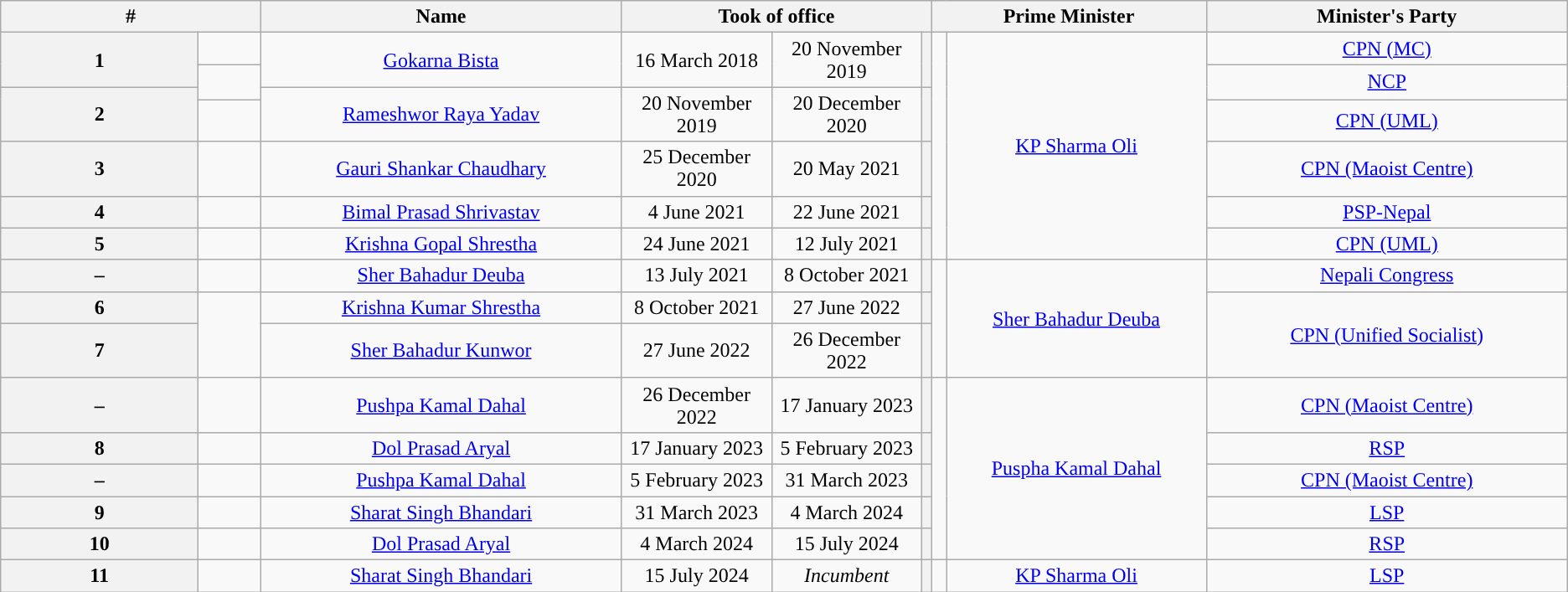<table class="wikitable"  style="text-align:center">
<tr>
<th width=280px colspan="2">#</th>
<th width=280px>Name</th>
<th width=280px colspan="3">Took of office</th>
<th width=280px colspan="2">Prime Minister</th>
<th width=280px>Minister's Party</th>
</tr>
<tr>
<th rowspan="2">1</th>
<td style="background-color: "></td>
<td rowspan="2"><a href='#'>Gokarna Bista</a><br></td>
<td rowspan="2">16 March 2018</td>
<td rowspan="2">20 November 2019</td>
<th rowspan="2"></th>
<td rowspan="7" style="background-color: "></td>
<td rowspan="7"><a href='#'>KP Sharma Oli</a></td>
<td><a href='#'>CPN (MC)</a></td>
</tr>
<tr>
<td rowspan="2"></td>
<td rowspan="2"><a href='#'>NCP</a></td>
</tr>
<tr>
<th rowspan="2">2</th>
<td rowspan="2"><a href='#'>Rameshwor Raya Yadav</a><br></td>
<td rowspan="2">20 November 2019</td>
<td rowspan="2">20 December 2020</td>
<th rowspan="2"></th>
</tr>
<tr>
<td style="background-color: "></td>
<td><a href='#'>CPN (UML)</a></td>
</tr>
<tr>
<th>3</th>
<td style="background-color: "></td>
<td><a href='#'>Gauri Shankar Chaudhary</a><br></td>
<td>25 December 2020</td>
<td>20 May 2021</td>
<th></th>
<td><a href='#'>CPN (Maoist Centre)</a></td>
</tr>
<tr>
<th>4</th>
<td></td>
<td><a href='#'>Bimal Prasad Shrivastav</a><br></td>
<td>4 June 2021</td>
<td>22 June 2021</td>
<th></th>
<td><a href='#'>PSP-Nepal</a></td>
</tr>
<tr>
<th>5</th>
<td style="background-color: "></td>
<td><a href='#'>Krishna Gopal Shrestha</a><br></td>
<td>24 June 2021</td>
<td>12 July 2021</td>
<th></th>
<td><a href='#'>CPN (UML)</a></td>
</tr>
<tr>
<th>–</th>
<td style="background-color: "></td>
<td><a href='#'>Sher Bahadur Deuba</a><br></td>
<td>13 July 2021</td>
<td>8 October 2021</td>
<th></th>
<td rowspan="3" style="background-color: "></td>
<td rowspan="3"><a href='#'>Sher Bahadur Deuba</a></td>
<td><a href='#'>Nepali Congress</a></td>
</tr>
<tr>
<th>6</th>
<td rowspan="2" style="background-color: "></td>
<td><a href='#'>Krishna Kumar Shrestha</a><br></td>
<td>8 October 2021</td>
<td>27 June 2022</td>
<th></th>
<td rowspan="2"><a href='#'>CPN (Unified Socialist)</a></td>
</tr>
<tr>
<th>7</th>
<td><a href='#'>Sher Bahadur Kunwor</a><br></td>
<td>27 June 2022</td>
<td>26 December 2022</td>
<th></th>
</tr>
<tr>
<th>–</th>
<td style="background-color: "></td>
<td><a href='#'>Pushpa Kamal Dahal</a><br></td>
<td>26 December 2022</td>
<td>17 January 2023</td>
<th></th>
<td rowspan="5" style="background-color: "></td>
<td rowspan="5"><a href='#'>Puspha Kamal Dahal</a></td>
<td><a href='#'>CPN (Maoist Centre)</a></td>
</tr>
<tr>
<th>8</th>
<td style="background-color: "></td>
<td><a href='#'>Dol Prasad Aryal</a><br></td>
<td>17 January 2023</td>
<td>5 February 2023</td>
<th></th>
<td><a href='#'>RSP</a></td>
</tr>
<tr>
<th>–</th>
<td style="background-color: "></td>
<td><a href='#'>Pushpa Kamal Dahal</a><br></td>
<td>5 February 2023</td>
<td>31 March 2023</td>
<th></th>
<td><a href='#'>CPN (Maoist Centre)</a></td>
</tr>
<tr>
<th>9</th>
<td></td>
<td><a href='#'>Sharat Singh Bhandari</a><br></td>
<td>31 March 2023</td>
<td>4 March 2024</td>
<th></th>
<td><a href='#'>LSP</a></td>
</tr>
<tr>
<th>10</th>
<td style="background-color: "></td>
<td><a href='#'>Dol Prasad Aryal</a><br></td>
<td>4 March 2024</td>
<td>15 July 2024</td>
<th></th>
<td><a href='#'>RSP</a></td>
</tr>
<tr>
<th>11</th>
<td style="background-color: "></td>
<td><a href='#'>Sharat Singh Bhandari</a><br></td>
<td>15 July 2024</td>
<td><em>Incumbent</em></td>
<th></th>
<td rowspan="1" style="background-color: "></td>
<td rowspan="1"><a href='#'>KP Sharma Oli</a></td>
<td><a href='#'>LSP</a></td>
</tr>
</table>
